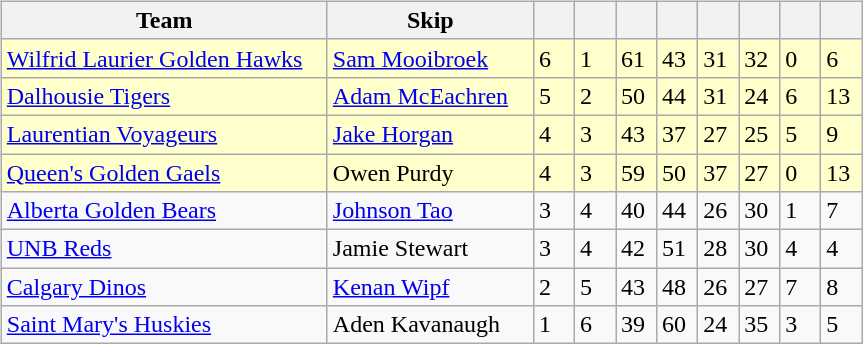<table>
<tr>
<td valign=top width=10%><br><table class=wikitable>
<tr>
<th width=210>Team</th>
<th width=130>Skip</th>
<th width=20></th>
<th width=20></th>
<th width=20></th>
<th width=20></th>
<th width=20></th>
<th width=20></th>
<th width=20></th>
<th width=20></th>
</tr>
<tr bgcolor=#ffffcc>
<td> <a href='#'>Wilfrid Laurier Golden Hawks</a></td>
<td><a href='#'>Sam Mooibroek</a></td>
<td>6</td>
<td>1</td>
<td>61</td>
<td>43</td>
<td>31</td>
<td>32</td>
<td>0</td>
<td>6</td>
</tr>
<tr bgcolor=#ffffcc>
<td> <a href='#'>Dalhousie Tigers</a></td>
<td><a href='#'>Adam McEachren</a></td>
<td>5</td>
<td>2</td>
<td>50</td>
<td>44</td>
<td>31</td>
<td>24</td>
<td>6</td>
<td>13</td>
</tr>
<tr bgcolor=#ffffcc>
<td> <a href='#'>Laurentian Voyageurs</a></td>
<td><a href='#'>Jake Horgan</a></td>
<td>4</td>
<td>3</td>
<td>43</td>
<td>37</td>
<td>27</td>
<td>25</td>
<td>5</td>
<td>9</td>
</tr>
<tr bgcolor=#ffffcc>
<td> <a href='#'>Queen's Golden Gaels</a></td>
<td>Owen Purdy</td>
<td>4</td>
<td>3</td>
<td>59</td>
<td>50</td>
<td>37</td>
<td>27</td>
<td>0</td>
<td>13</td>
</tr>
<tr>
<td> <a href='#'>Alberta Golden Bears</a></td>
<td><a href='#'>Johnson Tao</a></td>
<td>3</td>
<td>4</td>
<td>40</td>
<td>44</td>
<td>26</td>
<td>30</td>
<td>1</td>
<td>7</td>
</tr>
<tr>
<td> <a href='#'>UNB Reds</a></td>
<td>Jamie Stewart</td>
<td>3</td>
<td>4</td>
<td>42</td>
<td>51</td>
<td>28</td>
<td>30</td>
<td>4</td>
<td>4</td>
</tr>
<tr>
<td> <a href='#'>Calgary Dinos</a></td>
<td><a href='#'>Kenan Wipf</a></td>
<td>2</td>
<td>5</td>
<td>43</td>
<td>48</td>
<td>26</td>
<td>27</td>
<td>7</td>
<td>8</td>
</tr>
<tr>
<td> <a href='#'>Saint Mary's Huskies</a></td>
<td>Aden Kavanaugh</td>
<td>1</td>
<td>6</td>
<td>39</td>
<td>60</td>
<td>24</td>
<td>35</td>
<td>3</td>
<td>5</td>
</tr>
</table>
</td>
</tr>
</table>
